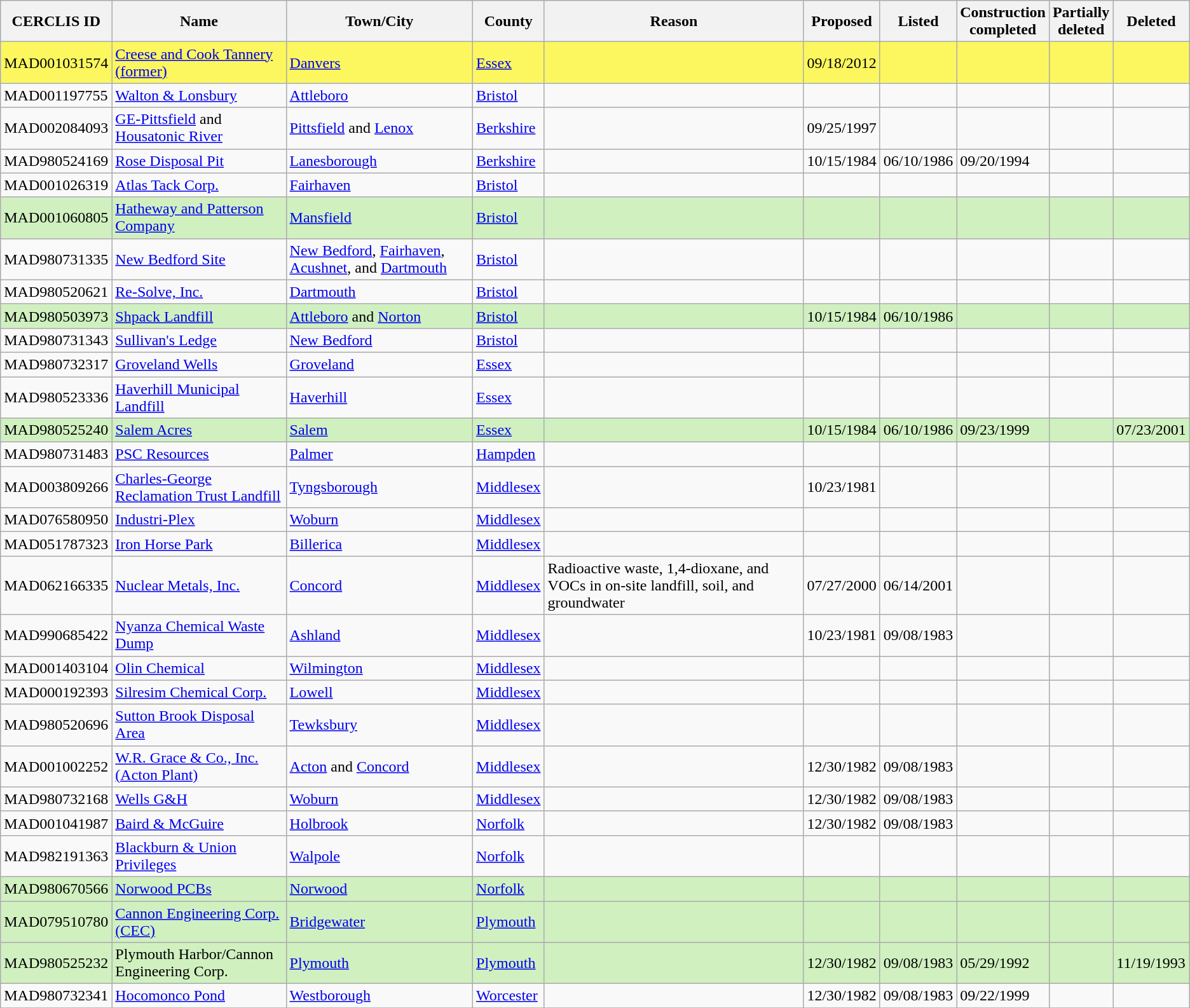<table class="wikitable sortable" border="1">
<tr>
<th>CERCLIS ID</th>
<th>Name</th>
<th>Town/City</th>
<th>County</th>
<th>Reason</th>
<th>Proposed</th>
<th>Listed</th>
<th>Construction<br>completed</th>
<th>Partially<br>deleted</th>
<th>Deleted</th>
</tr>
<tr style="background:#fcf75e">
<td>MAD001031574</td>
<td><a href='#'>Creese and Cook Tannery (former)</a></td>
<td><a href='#'>Danvers</a></td>
<td><a href='#'>Essex</a></td>
<td></td>
<td>09/18/2012</td>
<td></td>
<td></td>
<td></td>
<td></td>
</tr>
<tr>
<td>MAD001197755</td>
<td><a href='#'>Walton & Lonsbury</a></td>
<td><a href='#'>Attleboro</a></td>
<td><a href='#'>Bristol</a></td>
<td></td>
<td></td>
<td></td>
<td></td>
<td></td>
<td></td>
</tr>
<tr>
<td>MAD002084093</td>
<td><a href='#'>GE-Pittsfield</a> and <a href='#'>Housatonic River</a></td>
<td><a href='#'>Pittsfield</a> and <a href='#'>Lenox</a></td>
<td><a href='#'>Berkshire</a></td>
<td></td>
<td>09/25/1997</td>
<td></td>
<td></td>
<td></td>
<td></td>
</tr>
<tr>
<td>MAD980524169</td>
<td><a href='#'>Rose Disposal Pit</a></td>
<td><a href='#'>Lanesborough</a></td>
<td><a href='#'>Berkshire</a></td>
<td></td>
<td>10/15/1984</td>
<td>06/10/1986</td>
<td>09/20/1994</td>
<td></td>
<td></td>
</tr>
<tr>
<td>MAD001026319</td>
<td><a href='#'>Atlas Tack Corp.</a></td>
<td><a href='#'>Fairhaven</a></td>
<td><a href='#'>Bristol</a></td>
<td></td>
<td></td>
<td></td>
<td></td>
<td></td>
<td></td>
</tr>
<tr style="background:#d0f0c0">
<td>MAD001060805</td>
<td><a href='#'>Hatheway and Patterson Company</a></td>
<td><a href='#'>Mansfield</a></td>
<td><a href='#'>Bristol</a></td>
<td></td>
<td></td>
<td></td>
<td></td>
<td></td>
<td></td>
</tr>
<tr>
<td>MAD980731335</td>
<td><a href='#'>New Bedford Site</a></td>
<td><a href='#'>New Bedford</a>, <a href='#'>Fairhaven</a>, <a href='#'>Acushnet</a>, and <a href='#'>Dartmouth</a></td>
<td><a href='#'>Bristol</a></td>
<td></td>
<td></td>
<td></td>
<td></td>
<td></td>
<td></td>
</tr>
<tr>
<td>MAD980520621</td>
<td><a href='#'>Re-Solve, Inc.</a></td>
<td><a href='#'>Dartmouth</a></td>
<td><a href='#'>Bristol</a></td>
<td></td>
<td></td>
<td></td>
<td></td>
<td></td>
<td></td>
</tr>
<tr style="background:#d0f0c0">
<td>MAD980503973</td>
<td><a href='#'>Shpack Landfill</a></td>
<td><a href='#'>Attleboro</a> and <a href='#'>Norton</a></td>
<td><a href='#'>Bristol</a></td>
<td></td>
<td>10/15/1984</td>
<td>06/10/1986</td>
<td></td>
<td></td>
<td></td>
</tr>
<tr>
<td>MAD980731343</td>
<td><a href='#'>Sullivan's Ledge</a></td>
<td><a href='#'>New Bedford</a></td>
<td><a href='#'>Bristol</a></td>
<td></td>
<td></td>
<td></td>
<td></td>
<td></td>
<td></td>
</tr>
<tr>
<td>MAD980732317</td>
<td><a href='#'>Groveland Wells</a></td>
<td><a href='#'>Groveland</a></td>
<td><a href='#'>Essex</a></td>
<td></td>
<td></td>
<td></td>
<td></td>
<td></td>
<td></td>
</tr>
<tr>
<td>MAD980523336</td>
<td><a href='#'>Haverhill Municipal Landfill</a></td>
<td><a href='#'>Haverhill</a></td>
<td><a href='#'>Essex</a></td>
<td></td>
<td></td>
<td></td>
<td></td>
<td></td>
<td></td>
</tr>
<tr style="background:#d0f0c0">
<td>MAD980525240</td>
<td><a href='#'>Salem Acres</a></td>
<td><a href='#'>Salem</a></td>
<td><a href='#'>Essex</a></td>
<td></td>
<td>10/15/1984</td>
<td>06/10/1986</td>
<td>09/23/1999</td>
<td></td>
<td>07/23/2001</td>
</tr>
<tr>
<td>MAD980731483</td>
<td><a href='#'>PSC Resources</a></td>
<td><a href='#'>Palmer</a></td>
<td><a href='#'>Hampden</a></td>
<td></td>
<td></td>
<td></td>
<td></td>
<td></td>
<td></td>
</tr>
<tr>
<td>MAD003809266</td>
<td><a href='#'>Charles-George Reclamation Trust Landfill</a></td>
<td><a href='#'>Tyngsborough</a></td>
<td><a href='#'>Middlesex</a></td>
<td></td>
<td>10/23/1981</td>
<td></td>
<td></td>
<td></td>
<td></td>
</tr>
<tr>
<td>MAD076580950</td>
<td><a href='#'>Industri-Plex</a></td>
<td><a href='#'>Woburn</a></td>
<td><a href='#'>Middlesex</a></td>
<td></td>
<td></td>
<td></td>
<td></td>
<td></td>
<td></td>
</tr>
<tr>
<td>MAD051787323</td>
<td><a href='#'>Iron Horse Park</a></td>
<td><a href='#'>Billerica</a></td>
<td><a href='#'>Middlesex</a></td>
<td></td>
<td></td>
<td></td>
<td></td>
<td></td>
<td></td>
</tr>
<tr>
<td>MAD062166335</td>
<td><a href='#'>Nuclear Metals, Inc.</a></td>
<td><a href='#'>Concord</a></td>
<td><a href='#'>Middlesex</a></td>
<td>Radioactive waste, 1,4-dioxane, and VOCs in on-site landfill, soil, and groundwater</td>
<td>07/27/2000</td>
<td>06/14/2001</td>
<td></td>
<td></td>
<td></td>
</tr>
<tr>
<td>MAD990685422</td>
<td><a href='#'>Nyanza Chemical Waste Dump</a></td>
<td><a href='#'>Ashland</a></td>
<td><a href='#'>Middlesex</a></td>
<td></td>
<td>10/23/1981</td>
<td>09/08/1983</td>
<td></td>
<td></td>
<td></td>
</tr>
<tr>
<td>MAD001403104</td>
<td><a href='#'>Olin Chemical</a></td>
<td><a href='#'>Wilmington</a></td>
<td><a href='#'>Middlesex</a></td>
<td></td>
<td></td>
<td></td>
<td></td>
<td></td>
<td></td>
</tr>
<tr>
<td>MAD000192393</td>
<td><a href='#'>Silresim Chemical Corp.</a></td>
<td><a href='#'>Lowell</a></td>
<td><a href='#'>Middlesex</a></td>
<td></td>
<td></td>
<td></td>
<td></td>
<td></td>
<td></td>
</tr>
<tr>
<td>MAD980520696</td>
<td><a href='#'>Sutton Brook Disposal Area</a></td>
<td><a href='#'>Tewksbury</a></td>
<td><a href='#'>Middlesex</a></td>
<td></td>
<td></td>
<td></td>
<td></td>
<td></td>
<td></td>
</tr>
<tr>
<td>MAD001002252</td>
<td><a href='#'>W.R. Grace & Co., Inc. (Acton Plant)</a></td>
<td><a href='#'>Acton</a> and <a href='#'>Concord</a></td>
<td><a href='#'>Middlesex</a></td>
<td></td>
<td>12/30/1982</td>
<td>09/08/1983</td>
<td></td>
<td></td>
<td></td>
</tr>
<tr>
<td>MAD980732168</td>
<td><a href='#'>Wells G&H</a></td>
<td><a href='#'>Woburn</a></td>
<td><a href='#'>Middlesex</a></td>
<td></td>
<td>12/30/1982</td>
<td>09/08/1983</td>
<td></td>
<td></td>
<td></td>
</tr>
<tr>
<td>MAD001041987</td>
<td><a href='#'>Baird & McGuire</a></td>
<td><a href='#'>Holbrook</a></td>
<td><a href='#'>Norfolk</a></td>
<td></td>
<td>12/30/1982</td>
<td>09/08/1983</td>
<td></td>
<td></td>
<td></td>
</tr>
<tr>
<td>MAD982191363</td>
<td><a href='#'>Blackburn & Union Privileges</a></td>
<td><a href='#'>Walpole</a></td>
<td><a href='#'>Norfolk</a></td>
<td></td>
<td></td>
<td></td>
<td></td>
<td></td>
<td></td>
</tr>
<tr style="background:#d0f0c0">
<td>MAD980670566</td>
<td><a href='#'>Norwood PCBs</a></td>
<td><a href='#'>Norwood</a></td>
<td><a href='#'>Norfolk</a></td>
<td></td>
<td></td>
<td></td>
<td></td>
<td></td>
<td></td>
</tr>
<tr style="background:#d0f0c0">
<td>MAD079510780</td>
<td><a href='#'>Cannon Engineering Corp. (CEC)</a></td>
<td><a href='#'>Bridgewater</a></td>
<td><a href='#'>Plymouth</a></td>
<td></td>
<td></td>
<td></td>
<td></td>
<td></td>
<td></td>
</tr>
<tr style="background:#d0f0c0">
<td>MAD980525232</td>
<td>Plymouth Harbor/Cannon Engineering Corp.</td>
<td><a href='#'>Plymouth</a></td>
<td><a href='#'>Plymouth</a></td>
<td></td>
<td>12/30/1982</td>
<td>09/08/1983</td>
<td>05/29/1992</td>
<td></td>
<td>11/19/1993</td>
</tr>
<tr>
<td>MAD980732341</td>
<td><a href='#'>Hocomonco Pond</a></td>
<td><a href='#'>Westborough</a></td>
<td><a href='#'>Worcester</a></td>
<td></td>
<td>12/30/1982</td>
<td>09/08/1983</td>
<td>09/22/1999</td>
<td></td>
<td></td>
</tr>
<tr>
</tr>
</table>
